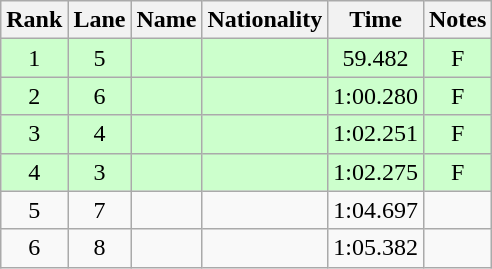<table class="wikitable sortable" style="text-align:center">
<tr>
<th>Rank</th>
<th>Lane</th>
<th>Name</th>
<th>Nationality</th>
<th>Time</th>
<th>Notes</th>
</tr>
<tr bgcolor=ccffcc>
<td>1</td>
<td>5</td>
<td align=left></td>
<td align=left></td>
<td>59.482</td>
<td>F</td>
</tr>
<tr bgcolor=ccffcc>
<td>2</td>
<td>6</td>
<td align=left></td>
<td align=left></td>
<td>1:00.280</td>
<td>F</td>
</tr>
<tr bgcolor=ccffcc>
<td>3</td>
<td>4</td>
<td align=left></td>
<td align=left></td>
<td>1:02.251</td>
<td>F</td>
</tr>
<tr bgcolor=ccffcc>
<td>4</td>
<td>3</td>
<td align=left></td>
<td align=left></td>
<td>1:02.275</td>
<td>F</td>
</tr>
<tr>
<td>5</td>
<td>7</td>
<td align=left></td>
<td align=left></td>
<td>1:04.697</td>
<td></td>
</tr>
<tr>
<td>6</td>
<td>8</td>
<td align=left></td>
<td align=left></td>
<td>1:05.382</td>
<td></td>
</tr>
</table>
